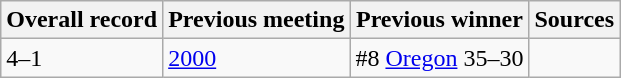<table class="wikitable">
<tr>
<th>Overall record</th>
<th>Previous meeting</th>
<th>Previous winner</th>
<th>Sources</th>
</tr>
<tr>
<td>4–1</td>
<td><a href='#'>2000</a></td>
<td>#8 <a href='#'>Oregon</a> 35–30</td>
<td></td>
</tr>
</table>
